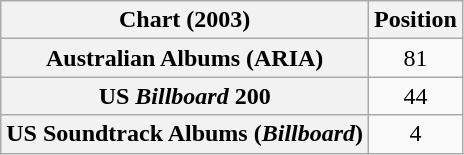<table class="wikitable sortable plainrowheaders" style="text-align:center">
<tr>
<th scope="col">Chart (2003)</th>
<th scope="col">Position</th>
</tr>
<tr>
<th scope="row">Australian Albums (ARIA)</th>
<td>81</td>
</tr>
<tr>
<th scope="row">US <em>Billboard</em> 200</th>
<td>44</td>
</tr>
<tr>
<th scope="row">US Soundtrack Albums (<em>Billboard</em>)</th>
<td>4</td>
</tr>
</table>
